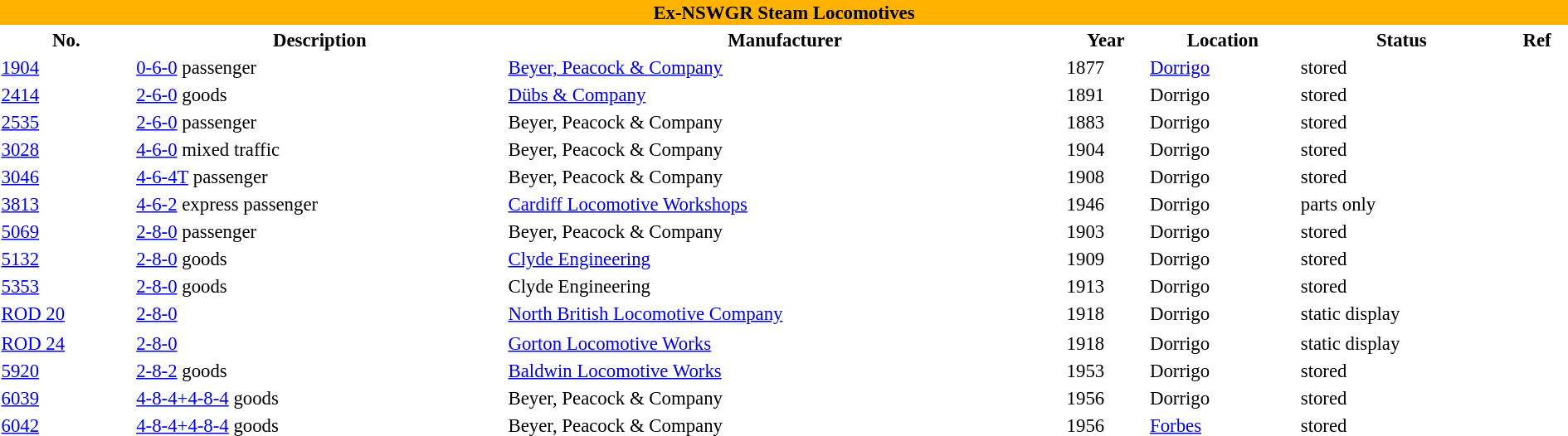<table class="toccolours" style="width: 100%; font-size:95%;">
<tr>
<th colspan="9" bgcolor="#FFB300">Ex-NSWGR Steam Locomotives</th>
</tr>
<tr>
<th>No.</th>
<th>Description</th>
<th>Manufacturer</th>
<th>Year</th>
<th>Location</th>
<th>Status</th>
<th>Ref</th>
</tr>
<tr -style="background:#E5E5FF">
<td><a href='#'>1904</a></td>
<td><a href='#'>0-6-0</a> passenger</td>
<td><a href='#'>Beyer, Peacock & Company</a></td>
<td>1877</td>
<td><a href='#'>Dorrigo</a></td>
<td>stored</td>
<td></td>
</tr>
<tr>
<td><a href='#'>2414</a></td>
<td><a href='#'>2-6-0</a> goods</td>
<td><a href='#'>Dübs & Company</a></td>
<td>1891</td>
<td>Dorrigo</td>
<td>stored</td>
</tr>
<tr -style="background:#E5E5FF">
<td><a href='#'>2535</a></td>
<td><a href='#'>2-6-0</a> passenger</td>
<td>Beyer, Peacock & Company</td>
<td>1883</td>
<td>Dorrigo</td>
<td>stored</td>
<td></td>
</tr>
<tr>
<td><a href='#'>3028</a></td>
<td><a href='#'>4-6-0</a> mixed traffic</td>
<td>Beyer, Peacock & Company</td>
<td>1904</td>
<td>Dorrigo</td>
<td>stored</td>
<td></td>
</tr>
<tr -style="background:#E5E5FF">
<td><a href='#'>3046</a></td>
<td><a href='#'>4-6-4T</a> passenger</td>
<td>Beyer, Peacock & Company</td>
<td>1908</td>
<td>Dorrigo</td>
<td>stored</td>
<td></td>
</tr>
<tr>
<td><a href='#'>3813</a></td>
<td><a href='#'>4-6-2</a> express passenger</td>
<td><a href='#'>Cardiff Locomotive Workshops</a></td>
<td>1946</td>
<td>Dorrigo</td>
<td>parts only</td>
<td></td>
</tr>
<tr -style="background:#E5E5FF">
<td><a href='#'>5069</a></td>
<td><a href='#'>2-8-0</a> passenger</td>
<td>Beyer, Peacock & Company</td>
<td>1903</td>
<td>Dorrigo</td>
<td>stored</td>
<td></td>
</tr>
<tr>
<td><a href='#'>5132</a></td>
<td><a href='#'>2-8-0</a> goods</td>
<td><a href='#'>Clyde Engineering</a></td>
<td>1909</td>
<td>Dorrigo</td>
<td>stored</td>
<td></td>
</tr>
<tr -style="background:#E5E5FF">
<td><a href='#'>5353</a></td>
<td><a href='#'>2-8-0</a> goods</td>
<td>Clyde Engineering</td>
<td>1913</td>
<td>Dorrigo</td>
<td>stored</td>
<td></td>
</tr>
<tr>
<td><a href='#'>ROD 20</a></td>
<td><a href='#'>2-8-0</a></td>
<td><a href='#'>North British Locomotive Company</a></td>
<td>1918</td>
<td>Dorrigo</td>
<td>static display</td>
<td></td>
</tr>
<tr>
</tr>
<tr -style="background:#E5E5FF">
<td><a href='#'>ROD 24</a></td>
<td><a href='#'>2-8-0</a></td>
<td><a href='#'>Gorton Locomotive Works</a></td>
<td>1918</td>
<td>Dorrigo</td>
<td>static display</td>
<td></td>
</tr>
<tr>
<td><a href='#'>5920</a></td>
<td><a href='#'>2-8-2</a> goods</td>
<td><a href='#'>Baldwin Locomotive Works</a></td>
<td>1953</td>
<td>Dorrigo</td>
<td>stored</td>
<td></td>
</tr>
<tr -style="background:#E5E5FF">
<td><a href='#'>6039</a></td>
<td><a href='#'>4-8-4+4-8-4</a> goods</td>
<td>Beyer, Peacock & Company</td>
<td>1956</td>
<td>Dorrigo</td>
<td>stored</td>
<td></td>
</tr>
<tr>
<td><a href='#'>6042</a></td>
<td><a href='#'>4-8-4+4-8-4</a> goods</td>
<td>Beyer, Peacock & Company</td>
<td>1956</td>
<td><a href='#'>Forbes</a></td>
<td>stored</td>
<td></td>
</tr>
<tr>
</tr>
</table>
